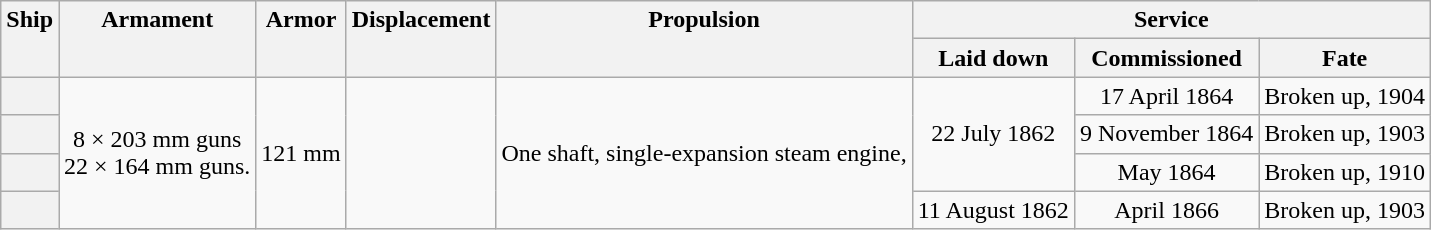<table class="wikitable plainrowheaders" style="text-align: center;">
<tr valign="top">
<th scope="col" rowspan="2">Ship</th>
<th scope="col" rowspan="2">Armament</th>
<th scope="col" rowspan="2">Armor</th>
<th scope="col" rowspan="2">Displacement</th>
<th scope="col" rowspan="2">Propulsion</th>
<th scope="col" colspan="3">Service</th>
</tr>
<tr valign="top">
<th scope="col">Laid down</th>
<th scope="col">Commissioned</th>
<th scope="col">Fate</th>
</tr>
<tr valign="center">
<th scope="row"></th>
<td rowspan="4">8 × 203 mm guns<br>22 × 164 mm guns.</td>
<td rowspan="4">121 mm</td>
<td rowspan="4"></td>
<td rowspan="4">One shaft, single-expansion steam engine, </td>
<td rowspan="3">22 July 1862</td>
<td>17 April 1864</td>
<td>Broken up, 1904</td>
</tr>
<tr valign="center">
<th scope="row"></th>
<td>9 November 1864</td>
<td>Broken up, 1903</td>
</tr>
<tr valign="center">
<th scope="row"></th>
<td>May 1864</td>
<td>Broken up, 1910</td>
</tr>
<tr valign="center">
<th scope="row"></th>
<td>11 August 1862</td>
<td>April 1866</td>
<td>Broken up, 1903</td>
</tr>
</table>
